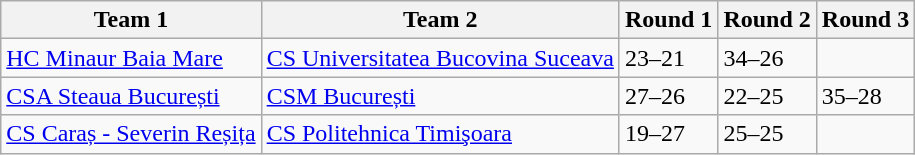<table class="wikitable">
<tr>
<th>Team 1</th>
<th>Team 2</th>
<th>Round 1</th>
<th>Round 2</th>
<th>Round 3</th>
</tr>
<tr>
<td><a href='#'>HC Minaur Baia Mare</a></td>
<td><a href='#'>CS Universitatea Bucovina Suceava</a></td>
<td>23–21</td>
<td>34–26</td>
<td></td>
</tr>
<tr>
<td><a href='#'>CSA Steaua București</a></td>
<td><a href='#'>CSM București</a></td>
<td>27–26</td>
<td>22–25</td>
<td>35–28</td>
</tr>
<tr>
<td><a href='#'>CS Caraș - Severin Reșița</a></td>
<td><a href='#'>CS Politehnica Timişoara</a></td>
<td>19–27</td>
<td>25–25</td>
<td></td>
</tr>
</table>
